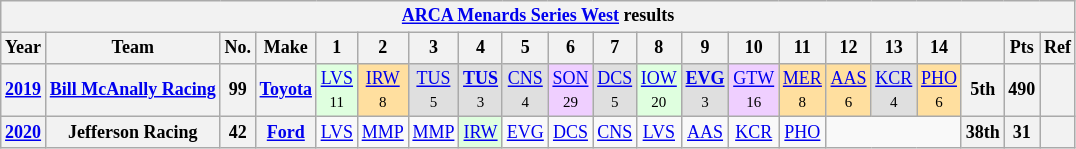<table class="wikitable" style="text-align:center; font-size:75%">
<tr>
<th colspan=23><a href='#'>ARCA Menards Series West</a> results</th>
</tr>
<tr>
<th>Year</th>
<th>Team</th>
<th>No.</th>
<th>Make</th>
<th>1</th>
<th>2</th>
<th>3</th>
<th>4</th>
<th>5</th>
<th>6</th>
<th>7</th>
<th>8</th>
<th>9</th>
<th>10</th>
<th>11</th>
<th>12</th>
<th>13</th>
<th>14</th>
<th></th>
<th>Pts</th>
<th>Ref</th>
</tr>
<tr>
<th><a href='#'>2019</a></th>
<th><a href='#'>Bill McAnally Racing</a></th>
<th>99</th>
<th><a href='#'>Toyota</a></th>
<td style="background:#DFFFDF;"><a href='#'>LVS</a><br><small>11</small></td>
<td style="background:#FFDF9F;"><a href='#'>IRW</a><br><small>8</small></td>
<td style="background:#DFDFDF;"><a href='#'>TUS</a><br><small>5</small></td>
<td style="background:#DFDFDF;"><strong><a href='#'>TUS</a></strong><br><small>3</small></td>
<td style="background:#DFDFDF;"><a href='#'>CNS</a><br><small>4</small></td>
<td style="background:#EFCFFF;"><a href='#'>SON</a><br><small>29</small></td>
<td style="background:#DFDFDF;"><a href='#'>DCS</a><br><small>5</small></td>
<td style="background:#DFFFDF;"><a href='#'>IOW</a><br><small>20</small></td>
<td style="background:#DFDFDF;"><strong><a href='#'>EVG</a></strong><br><small>3</small></td>
<td style="background:#EFCFFF;"><a href='#'>GTW</a><br><small>16</small></td>
<td style="background:#FFDF9F;"><a href='#'>MER</a><br><small>8</small></td>
<td style="background:#FFDF9F;"><a href='#'>AAS</a><br><small>6</small></td>
<td style="background:#DFDFDF;"><a href='#'>KCR</a><br><small>4</small></td>
<td style="background:#FFDF9F;"><a href='#'>PHO</a><br><small>6</small></td>
<th>5th</th>
<th>490</th>
<th></th>
</tr>
<tr>
<th><a href='#'>2020</a></th>
<th>Jefferson Racing</th>
<th>42</th>
<th><a href='#'>Ford</a></th>
<td><a href='#'>LVS</a></td>
<td><a href='#'>MMP</a></td>
<td><a href='#'>MMP</a></td>
<td style="background:#DFFFDF;"><a href='#'>IRW</a><br></td>
<td><a href='#'>EVG</a></td>
<td><a href='#'>DCS</a></td>
<td><a href='#'>CNS</a></td>
<td><a href='#'>LVS</a></td>
<td><a href='#'>AAS</a></td>
<td><a href='#'>KCR</a></td>
<td><a href='#'>PHO</a></td>
<td colspan=3></td>
<th>38th</th>
<th>31</th>
<th></th>
</tr>
</table>
